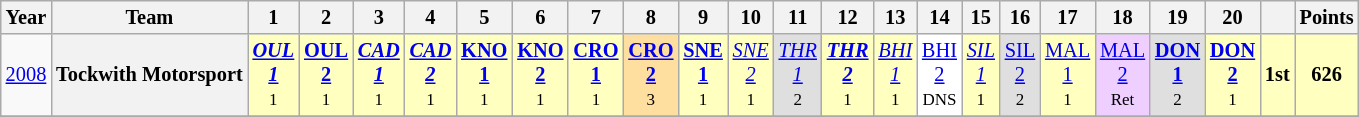<table class="wikitable" style="text-align:center; font-size:85%">
<tr>
<th>Year</th>
<th>Team</th>
<th>1</th>
<th>2</th>
<th>3</th>
<th>4</th>
<th>5</th>
<th>6</th>
<th>7</th>
<th>8</th>
<th>9</th>
<th>10</th>
<th>11</th>
<th>12</th>
<th>13</th>
<th>14</th>
<th>15</th>
<th>16</th>
<th>17</th>
<th>18</th>
<th>19</th>
<th>20</th>
<th></th>
<th>Points</th>
</tr>
<tr>
<td><a href='#'>2008</a></td>
<th>Tockwith Motorsport</th>
<td style="background:#FFFFBF;"><strong><em><a href='#'>OUL<br>1</a></em></strong><br><small>1</small></td>
<td style="background:#FFFFBF;"><strong><a href='#'>OUL<br>2</a></strong><br><small>1</small></td>
<td style="background:#FFFFBF;"><strong><em><a href='#'>CAD<br>1</a></em></strong><br><small>1</small></td>
<td style="background:#FFFFBF;"><strong><em><a href='#'>CAD<br>2</a></em></strong><br><small>1</small></td>
<td style="background:#FFFFBF;"><strong><a href='#'>KNO<br>1</a></strong><br><small>1</small></td>
<td style="background:#FFFFBF;"><strong><a href='#'>KNO<br>2</a></strong><br><small>1</small></td>
<td style="background:#FFFFBF;"><strong><a href='#'>CRO<br>1</a></strong><br><small>1</small></td>
<td style="background:#FFDF9F;"><strong><a href='#'>CRO<br>2</a></strong><br><small>3</small></td>
<td style="background:#FFFFBF;"><strong><a href='#'>SNE<br>1</a></strong><br><small>1</small></td>
<td style="background:#FFFFBF;"><em><a href='#'>SNE<br>2</a></em><br><small>1</small></td>
<td style="background:#DFDFDF;"><em><a href='#'>THR<br>1</a></em><br><small>2</small></td>
<td style="background:#FFFFBF;"><strong><em><a href='#'>THR<br>2</a></em></strong><br><small>1</small></td>
<td style="background:#FFFFBF;"><em><a href='#'>BHI<br>1</a></em><br><small>1</small></td>
<td style="background:#FFFFFF;"><a href='#'>BHI<br>2</a><br><small>DNS</small></td>
<td style="background:#FFFFBF;"><em><a href='#'>SIL<br>1</a></em><br><small>1</small></td>
<td style="background:#DFDFDF;"><a href='#'>SIL<br>2</a><br><small>2</small></td>
<td style="background:#FFFFBF;"><a href='#'>MAL<br>1</a><br><small>1</small></td>
<td style="background:#EFCFFF;"><a href='#'>MAL<br>2</a><br><small>Ret</small></td>
<td style="background:#DFDFDF;"><strong><a href='#'>DON<br>1</a></strong><br><small>2</small></td>
<td style="background:#FFFFBF;"><strong><a href='#'>DON<br>2</a></strong><br><small>1</small></td>
<th style="background:#FFFFBF;">1st</th>
<th style="background:#FFFFBF;">626</th>
</tr>
<tr>
</tr>
</table>
